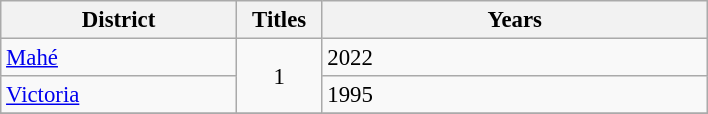<table class="wikitable " style="font-size: 95%;">
<tr>
<th width="150">District</th>
<th width="50">Titles</th>
<th width="250">Years</th>
</tr>
<tr>
<td><a href='#'>Mahé</a></td>
<td rowspan="2" style="text-align: center">1</td>
<td>2022</td>
</tr>
<tr>
<td><a href='#'>Victoria</a></td>
<td>1995</td>
</tr>
<tr>
</tr>
</table>
